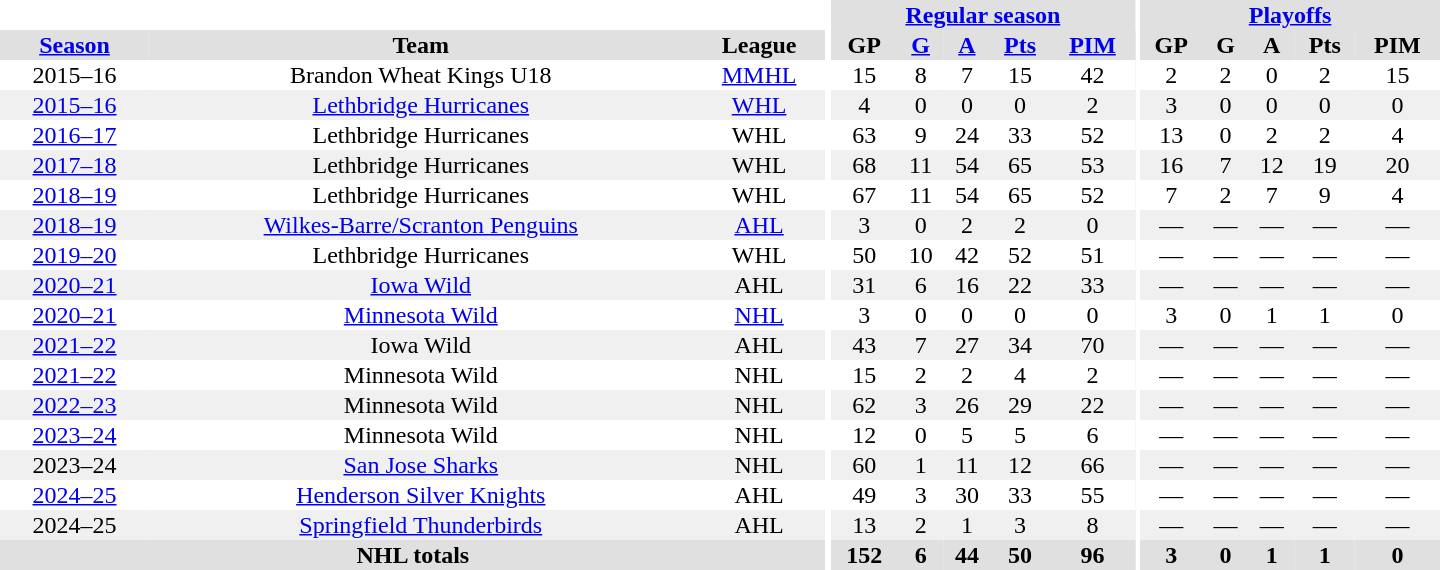<table border="0" cellpadding="1" cellspacing="0" style="text-align:center; width:60em">
<tr bgcolor="#e0e0e0">
<th colspan="3" bgcolor="#ffffff"></th>
<th rowspan="98" bgcolor="#ffffff"></th>
<th colspan="5"><a href='#'>Regular season</a></th>
<th rowspan="98" bgcolor="#ffffff"></th>
<th colspan="5"><a href='#'>Playoffs</a></th>
</tr>
<tr bgcolor="#e0e0e0">
<th><a href='#'>Season</a></th>
<th>Team</th>
<th>League</th>
<th>GP</th>
<th><a href='#'>G</a></th>
<th><a href='#'>A</a></th>
<th><a href='#'>Pts</a></th>
<th><a href='#'>PIM</a></th>
<th>GP</th>
<th>G</th>
<th>A</th>
<th>Pts</th>
<th>PIM</th>
</tr>
<tr>
<td>2015–16</td>
<td>Brandon Wheat Kings U18</td>
<td><a href='#'>MMHL</a></td>
<td>15</td>
<td>8</td>
<td>7</td>
<td>15</td>
<td>42</td>
<td>2</td>
<td>2</td>
<td>0</td>
<td>2</td>
<td>15</td>
</tr>
<tr bgcolor="#f0f0f0">
<td><a href='#'>2015–16</a></td>
<td><a href='#'>Lethbridge Hurricanes</a></td>
<td><a href='#'>WHL</a></td>
<td>4</td>
<td>0</td>
<td>0</td>
<td>0</td>
<td>2</td>
<td>3</td>
<td>0</td>
<td>0</td>
<td>0</td>
<td>0</td>
</tr>
<tr>
<td><a href='#'>2016–17</a></td>
<td>Lethbridge Hurricanes</td>
<td>WHL</td>
<td>63</td>
<td>9</td>
<td>24</td>
<td>33</td>
<td>52</td>
<td>13</td>
<td>0</td>
<td>2</td>
<td>2</td>
<td>4</td>
</tr>
<tr bgcolor="#f0f0f0">
<td><a href='#'>2017–18</a></td>
<td>Lethbridge Hurricanes</td>
<td>WHL</td>
<td>68</td>
<td>11</td>
<td>54</td>
<td>65</td>
<td>53</td>
<td>16</td>
<td>7</td>
<td>12</td>
<td>19</td>
<td>20</td>
</tr>
<tr>
<td><a href='#'>2018–19</a></td>
<td>Lethbridge Hurricanes</td>
<td>WHL</td>
<td>67</td>
<td>11</td>
<td>54</td>
<td>65</td>
<td>52</td>
<td>7</td>
<td>2</td>
<td>7</td>
<td>9</td>
<td>4</td>
</tr>
<tr bgcolor="#f0f0f0">
<td><a href='#'>2018–19</a></td>
<td><a href='#'>Wilkes-Barre/Scranton Penguins</a></td>
<td><a href='#'>AHL</a></td>
<td>3</td>
<td>0</td>
<td>2</td>
<td>2</td>
<td>0</td>
<td>—</td>
<td>—</td>
<td>—</td>
<td>—</td>
<td>—</td>
</tr>
<tr>
<td><a href='#'>2019–20</a></td>
<td>Lethbridge Hurricanes</td>
<td>WHL</td>
<td>50</td>
<td>10</td>
<td>42</td>
<td>52</td>
<td>51</td>
<td>—</td>
<td>—</td>
<td>—</td>
<td>—</td>
<td>—</td>
</tr>
<tr bgcolor="#f0f0f0">
<td><a href='#'>2020–21</a></td>
<td><a href='#'>Iowa Wild</a></td>
<td>AHL</td>
<td>31</td>
<td>6</td>
<td>16</td>
<td>22</td>
<td>33</td>
<td>—</td>
<td>—</td>
<td>—</td>
<td>—</td>
<td>—</td>
</tr>
<tr>
<td><a href='#'>2020–21</a></td>
<td><a href='#'>Minnesota Wild</a></td>
<td><a href='#'>NHL</a></td>
<td>3</td>
<td>0</td>
<td>0</td>
<td>0</td>
<td>0</td>
<td>3</td>
<td>0</td>
<td>1</td>
<td>1</td>
<td>0</td>
</tr>
<tr bgcolor="#f0f0f0">
<td><a href='#'>2021–22</a></td>
<td>Iowa Wild</td>
<td>AHL</td>
<td>43</td>
<td>7</td>
<td>27</td>
<td>34</td>
<td>70</td>
<td>—</td>
<td>—</td>
<td>—</td>
<td>—</td>
<td>—</td>
</tr>
<tr>
<td><a href='#'>2021–22</a></td>
<td>Minnesota Wild</td>
<td>NHL</td>
<td>15</td>
<td>2</td>
<td>2</td>
<td>4</td>
<td>2</td>
<td>—</td>
<td>—</td>
<td>—</td>
<td>—</td>
<td>—</td>
</tr>
<tr bgcolor="#f0f0f0">
<td><a href='#'>2022–23</a></td>
<td>Minnesota Wild</td>
<td>NHL</td>
<td>62</td>
<td>3</td>
<td>26</td>
<td>29</td>
<td>22</td>
<td>—</td>
<td>—</td>
<td>—</td>
<td>—</td>
<td>—</td>
</tr>
<tr>
<td><a href='#'>2023–24</a></td>
<td>Minnesota Wild</td>
<td>NHL</td>
<td>12</td>
<td>0</td>
<td>5</td>
<td>5</td>
<td>6</td>
<td>—</td>
<td>—</td>
<td>—</td>
<td>—</td>
<td>—</td>
</tr>
<tr bgcolor="#f0f0f0">
<td>2023–24</td>
<td><a href='#'>San Jose Sharks</a></td>
<td>NHL</td>
<td>60</td>
<td>1</td>
<td>11</td>
<td>12</td>
<td>66</td>
<td>—</td>
<td>—</td>
<td>—</td>
<td>—</td>
<td>—</td>
</tr>
<tr>
<td><a href='#'>2024–25</a></td>
<td><a href='#'>Henderson Silver Knights</a></td>
<td>AHL</td>
<td>49</td>
<td>3</td>
<td>30</td>
<td>33</td>
<td>55</td>
<td>—</td>
<td>—</td>
<td>—</td>
<td>—</td>
<td>—</td>
</tr>
<tr bgcolor="#f0f0f0">
<td>2024–25</td>
<td><a href='#'>Springfield Thunderbirds</a></td>
<td>AHL</td>
<td>13</td>
<td>2</td>
<td>1</td>
<td>3</td>
<td>8</td>
<td>—</td>
<td>—</td>
<td>—</td>
<td>—</td>
<td>—</td>
</tr>
<tr bgcolor="#e0e0e0">
<th colspan="3">NHL totals</th>
<th>152</th>
<th>6</th>
<th>44</th>
<th>50</th>
<th>96</th>
<th>3</th>
<th>0</th>
<th>1</th>
<th>1</th>
<th>0</th>
</tr>
</table>
